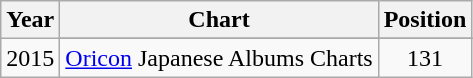<table class="wikitable">
<tr>
<th>Year</th>
<th>Chart</th>
<th>Position</th>
</tr>
<tr>
<td rowspan="2">2015</td>
</tr>
<tr>
<td><a href='#'>Oricon</a> Japanese Albums Charts</td>
<td style="text-align:center;">131</td>
</tr>
</table>
